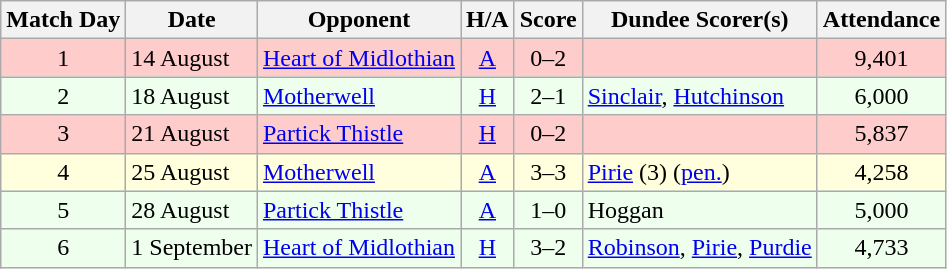<table class="wikitable" style="text-align:center">
<tr>
<th>Match Day</th>
<th>Date</th>
<th>Opponent</th>
<th>H/A</th>
<th>Score</th>
<th>Dundee Scorer(s)</th>
<th>Attendance</th>
</tr>
<tr bgcolor="#FFCCCC">
<td>1</td>
<td align="left">14 August</td>
<td align="left"><a href='#'>Heart of Midlothian</a></td>
<td><a href='#'>A</a></td>
<td>0–2</td>
<td align="left"></td>
<td>9,401</td>
</tr>
<tr bgcolor="#EEFFEE">
<td>2</td>
<td align="left">18 August</td>
<td align="left"><a href='#'>Motherwell</a></td>
<td><a href='#'>H</a></td>
<td>2–1</td>
<td align="left"><a href='#'>Sinclair</a>, <a href='#'>Hutchinson</a></td>
<td>6,000</td>
</tr>
<tr bgcolor="#FFCCCC">
<td>3</td>
<td align="left">21 August</td>
<td align="left"><a href='#'>Partick Thistle</a></td>
<td><a href='#'>H</a></td>
<td>0–2</td>
<td align="left"></td>
<td>5,837</td>
</tr>
<tr bgcolor="#FFFFDD">
<td>4</td>
<td align="left">25 August</td>
<td align="left"><a href='#'>Motherwell</a></td>
<td><a href='#'>A</a></td>
<td>3–3</td>
<td align="left"><a href='#'>Pirie</a> (3) (<a href='#'>pen.</a>)</td>
<td>4,258</td>
</tr>
<tr bgcolor="#EEFFEE">
<td>5</td>
<td align="left">28 August</td>
<td align="left"><a href='#'>Partick Thistle</a></td>
<td><a href='#'>A</a></td>
<td>1–0</td>
<td align="left">Hoggan</td>
<td>5,000</td>
</tr>
<tr bgcolor="#EEFFEE">
<td>6</td>
<td align="left">1 September</td>
<td align="left"><a href='#'>Heart of Midlothian</a></td>
<td><a href='#'>H</a></td>
<td>3–2</td>
<td align="left"><a href='#'>Robinson</a>, <a href='#'>Pirie</a>, <a href='#'>Purdie</a></td>
<td>4,733</td>
</tr>
</table>
